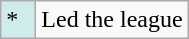<table class="wikitable">
<tr>
<td style="background:#CFECEC; width:1em">*</td>
<td>Led the league</td>
</tr>
</table>
